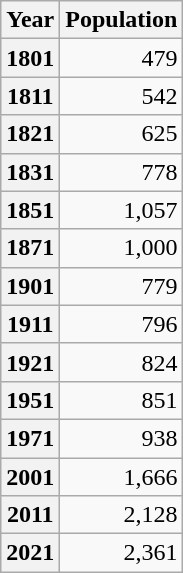<table class="wikitable">
<tr>
<th scope="col">Year</th>
<th scope="col">Population</th>
</tr>
<tr>
<th scope="row">1801</th>
<td align="right">479</td>
</tr>
<tr>
<th scope="row">1811</th>
<td align="right">542</td>
</tr>
<tr>
<th scope="row">1821</th>
<td align="right">625</td>
</tr>
<tr>
<th scope="row">1831</th>
<td align="right">778</td>
</tr>
<tr>
<th scope="row">1851</th>
<td align="right">1,057</td>
</tr>
<tr>
<th scope="row">1871</th>
<td align="right">1,000</td>
</tr>
<tr>
<th scope="row">1901</th>
<td align="right">779</td>
</tr>
<tr>
<th scope="row">1911</th>
<td align="right">796</td>
</tr>
<tr>
<th scope="row">1921</th>
<td align="right">824</td>
</tr>
<tr>
<th scope="row">1951</th>
<td align="right">851</td>
</tr>
<tr>
<th scope="row">1971</th>
<td align="right">938</td>
</tr>
<tr>
<th scope="row">2001</th>
<td align="right">1,666</td>
</tr>
<tr>
<th scope="row">2011</th>
<td align="right">2,128</td>
</tr>
<tr>
<th scope="row">2021</th>
<td align="right">2,361</td>
</tr>
</table>
